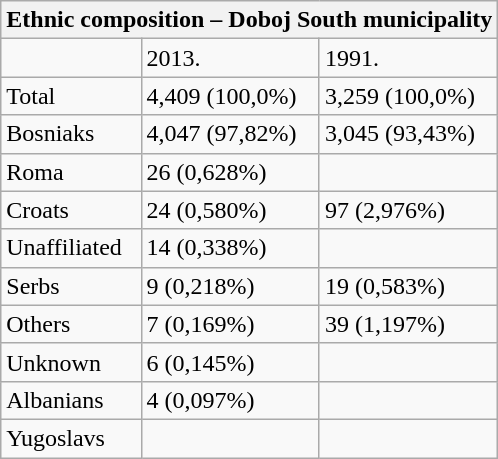<table class="wikitable">
<tr>
<th colspan="8">Ethnic composition – Doboj South municipality</th>
</tr>
<tr>
<td></td>
<td>2013.</td>
<td>1991.</td>
</tr>
<tr>
<td>Total</td>
<td>4,409 (100,0%)</td>
<td>3,259 (100,0%)</td>
</tr>
<tr>
<td>Bosniaks</td>
<td>4,047 (97,82%)</td>
<td>3,045 (93,43%)</td>
</tr>
<tr>
<td>Roma</td>
<td>26 (0,628%)</td>
<td></td>
</tr>
<tr>
<td>Croats</td>
<td>24 (0,580%)</td>
<td>97 (2,976%)</td>
</tr>
<tr>
<td>Unaffiliated</td>
<td>14 (0,338%)</td>
<td></td>
</tr>
<tr>
<td>Serbs</td>
<td>9 (0,218%)</td>
<td>19 (0,583%)</td>
</tr>
<tr>
<td>Others</td>
<td>7 (0,169%)</td>
<td>39 (1,197%)</td>
</tr>
<tr>
<td>Unknown</td>
<td>6 (0,145%)</td>
<td></td>
</tr>
<tr>
<td>Albanians</td>
<td>4 (0,097%)</td>
<td></td>
</tr>
<tr>
<td>Yugoslavs</td>
<td></td>
<td></td>
</tr>
</table>
